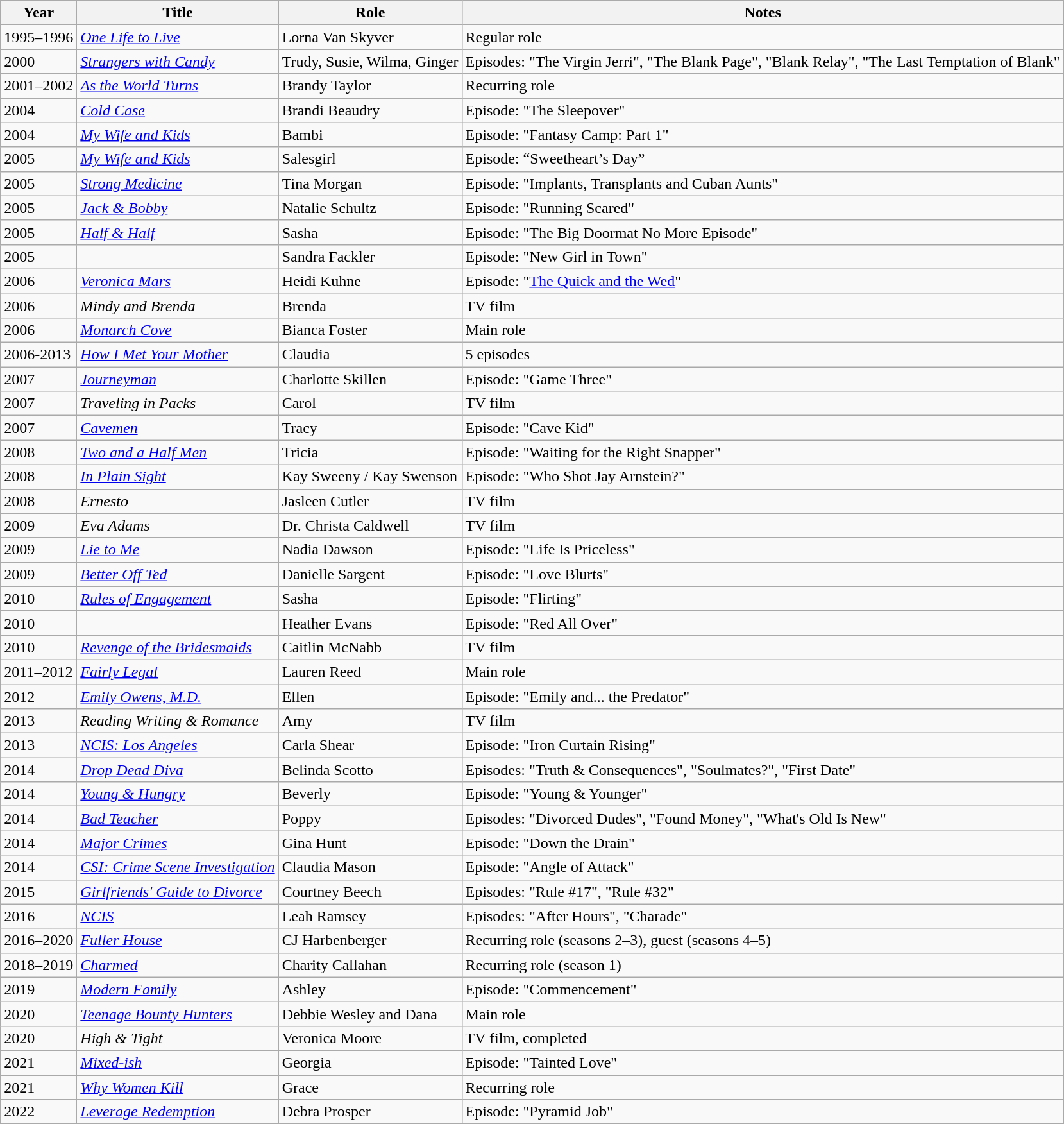<table class="wikitable sortable">
<tr>
<th>Year</th>
<th>Title</th>
<th>Role</th>
<th class="unsortable">Notes</th>
</tr>
<tr>
<td>1995–1996</td>
<td><em><a href='#'>One Life to Live</a></em></td>
<td>Lorna Van Skyver</td>
<td>Regular role</td>
</tr>
<tr>
<td>2000</td>
<td><em><a href='#'>Strangers with Candy</a></em></td>
<td>Trudy, Susie, Wilma, Ginger</td>
<td>Episodes: "The Virgin Jerri", "The Blank Page", "Blank Relay", "The Last Temptation of Blank"</td>
</tr>
<tr>
<td>2001–2002</td>
<td><em><a href='#'>As the World Turns</a></em></td>
<td>Brandy Taylor</td>
<td>Recurring role</td>
</tr>
<tr>
<td>2004</td>
<td><em><a href='#'>Cold Case</a></em></td>
<td>Brandi Beaudry</td>
<td>Episode: "The Sleepover"</td>
</tr>
<tr>
<td>2004</td>
<td><em><a href='#'>My Wife and Kids</a></em></td>
<td>Bambi</td>
<td>Episode: "Fantasy Camp: Part 1"</td>
</tr>
<tr>
<td>2005</td>
<td><em><a href='#'>My Wife and Kids</a></em></td>
<td>Salesgirl</td>
<td>Episode: “Sweetheart’s Day”</td>
</tr>
<tr>
<td>2005</td>
<td><em><a href='#'>Strong Medicine</a></em></td>
<td>Tina Morgan</td>
<td>Episode: "Implants, Transplants and Cuban Aunts"</td>
</tr>
<tr>
<td>2005</td>
<td><em><a href='#'>Jack & Bobby</a></em></td>
<td>Natalie Schultz</td>
<td>Episode: "Running Scared"</td>
</tr>
<tr>
<td>2005</td>
<td><em><a href='#'>Half & Half</a></em></td>
<td>Sasha</td>
<td>Episode: "The Big Doormat No More Episode"</td>
</tr>
<tr>
<td>2005</td>
<td><em></em></td>
<td>Sandra Fackler</td>
<td>Episode: "New Girl in Town"</td>
</tr>
<tr>
<td>2006</td>
<td><em><a href='#'>Veronica Mars</a></em></td>
<td>Heidi Kuhne</td>
<td>Episode: "<a href='#'>The Quick and the Wed</a>"</td>
</tr>
<tr>
<td>2006</td>
<td><em>Mindy and Brenda</em></td>
<td>Brenda</td>
<td>TV film</td>
</tr>
<tr>
<td>2006</td>
<td><em><a href='#'>Monarch Cove</a></em></td>
<td>Bianca Foster</td>
<td>Main role</td>
</tr>
<tr>
<td>2006-2013</td>
<td><em><a href='#'>How I Met Your Mother</a></em></td>
<td>Claudia</td>
<td>5 episodes</td>
</tr>
<tr>
<td>2007</td>
<td><em><a href='#'>Journeyman</a></em></td>
<td>Charlotte Skillen</td>
<td>Episode: "Game Three"</td>
</tr>
<tr>
<td>2007</td>
<td><em>Traveling in Packs</em></td>
<td>Carol</td>
<td>TV film</td>
</tr>
<tr>
<td>2007</td>
<td><em><a href='#'>Cavemen</a></em></td>
<td>Tracy</td>
<td>Episode: "Cave Kid"</td>
</tr>
<tr>
<td>2008</td>
<td><em><a href='#'>Two and a Half Men</a></em></td>
<td>Tricia</td>
<td>Episode: "Waiting for the Right Snapper"</td>
</tr>
<tr>
<td>2008</td>
<td><em><a href='#'>In Plain Sight</a></em></td>
<td>Kay Sweeny / Kay Swenson</td>
<td>Episode: "Who Shot Jay Arnstein?"</td>
</tr>
<tr>
<td>2008</td>
<td><em>Ernesto</em></td>
<td>Jasleen Cutler</td>
<td>TV film</td>
</tr>
<tr>
<td>2009</td>
<td><em>Eva Adams</em></td>
<td>Dr. Christa Caldwell</td>
<td>TV film</td>
</tr>
<tr>
<td>2009</td>
<td><em><a href='#'>Lie to Me</a></em></td>
<td>Nadia Dawson</td>
<td>Episode: "Life Is Priceless"</td>
</tr>
<tr>
<td>2009</td>
<td><em><a href='#'>Better Off Ted</a></em></td>
<td>Danielle Sargent</td>
<td>Episode: "Love Blurts"</td>
</tr>
<tr>
<td>2010</td>
<td><em><a href='#'>Rules of Engagement</a></em></td>
<td>Sasha</td>
<td>Episode: "Flirting"</td>
</tr>
<tr>
<td>2010</td>
<td><em></em></td>
<td>Heather Evans</td>
<td>Episode: "Red All Over"</td>
</tr>
<tr>
<td>2010</td>
<td><em><a href='#'>Revenge of the Bridesmaids</a></em></td>
<td>Caitlin McNabb</td>
<td>TV film</td>
</tr>
<tr>
<td>2011–2012</td>
<td><em><a href='#'>Fairly Legal</a></em></td>
<td>Lauren Reed</td>
<td>Main role</td>
</tr>
<tr>
<td>2012</td>
<td><em><a href='#'>Emily Owens, M.D.</a></em></td>
<td>Ellen</td>
<td>Episode: "Emily and... the Predator"</td>
</tr>
<tr>
<td>2013</td>
<td><em>Reading Writing & Romance</em></td>
<td>Amy</td>
<td>TV film</td>
</tr>
<tr>
<td>2013</td>
<td><em><a href='#'>NCIS: Los Angeles</a></em></td>
<td>Carla Shear</td>
<td>Episode: "Iron Curtain Rising"</td>
</tr>
<tr>
<td>2014</td>
<td><em><a href='#'>Drop Dead Diva</a></em></td>
<td>Belinda Scotto</td>
<td>Episodes: "Truth & Consequences", "Soulmates?", "First Date"</td>
</tr>
<tr>
<td>2014</td>
<td><em><a href='#'>Young & Hungry</a></em></td>
<td>Beverly</td>
<td>Episode: "Young & Younger"</td>
</tr>
<tr>
<td>2014</td>
<td><em><a href='#'>Bad Teacher</a></em></td>
<td>Poppy</td>
<td>Episodes: "Divorced Dudes", "Found Money", "What's Old Is New"</td>
</tr>
<tr>
<td>2014</td>
<td><em><a href='#'>Major Crimes</a></em></td>
<td>Gina Hunt</td>
<td>Episode: "Down the Drain"</td>
</tr>
<tr>
<td>2014</td>
<td><em><a href='#'>CSI: Crime Scene Investigation</a></em></td>
<td>Claudia Mason</td>
<td>Episode: "Angle of Attack"</td>
</tr>
<tr>
<td>2015</td>
<td><em><a href='#'>Girlfriends' Guide to Divorce</a></em></td>
<td>Courtney Beech</td>
<td>Episodes: "Rule #17", "Rule #32"</td>
</tr>
<tr>
<td>2016</td>
<td><em><a href='#'>NCIS</a></em></td>
<td>Leah Ramsey</td>
<td>Episodes: "After Hours", "Charade"</td>
</tr>
<tr>
<td>2016–2020</td>
<td><em><a href='#'>Fuller House</a></em></td>
<td>CJ Harbenberger</td>
<td>Recurring role (seasons 2–3), guest (seasons 4–5)</td>
</tr>
<tr>
<td>2018–2019</td>
<td><em><a href='#'>Charmed</a></em></td>
<td>Charity Callahan</td>
<td>Recurring role (season 1)</td>
</tr>
<tr>
<td>2019</td>
<td><em><a href='#'>Modern Family</a></em></td>
<td>Ashley</td>
<td>Episode: "Commencement"</td>
</tr>
<tr>
<td>2020</td>
<td><em><a href='#'>Teenage Bounty Hunters</a></em></td>
<td>Debbie Wesley and Dana</td>
<td>Main role</td>
</tr>
<tr>
<td>2020</td>
<td><em>High & Tight</em></td>
<td>Veronica Moore</td>
<td>TV film, completed</td>
</tr>
<tr>
<td>2021</td>
<td><em><a href='#'>Mixed-ish</a></em></td>
<td>Georgia</td>
<td>Episode: "Tainted Love"</td>
</tr>
<tr>
<td>2021</td>
<td><em><a href='#'>Why Women Kill</a></em></td>
<td>Grace</td>
<td>Recurring role</td>
</tr>
<tr>
<td>2022</td>
<td><em><a href='#'>Leverage Redemption</a></em></td>
<td>Debra Prosper</td>
<td>Episode: "Pyramid Job"</td>
</tr>
<tr>
</tr>
</table>
